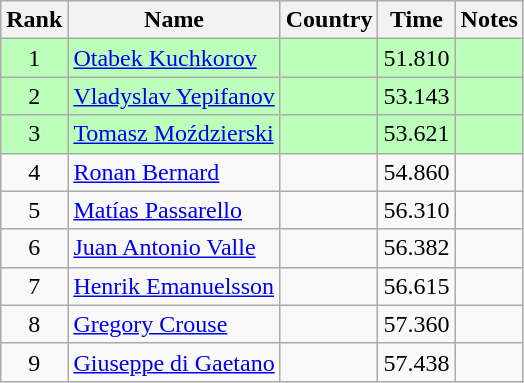<table class="wikitable" style="text-align:center">
<tr>
<th>Rank</th>
<th>Name</th>
<th>Country</th>
<th>Time</th>
<th>Notes</th>
</tr>
<tr bgcolor=bbffbb>
<td>1</td>
<td align="left"><a href='#'>Otabek Kuchkorov</a></td>
<td align="left"></td>
<td>51.810</td>
<td></td>
</tr>
<tr bgcolor=bbffbb>
<td>2</td>
<td align="left"><a href='#'>Vladyslav Yepifanov</a></td>
<td align="left"></td>
<td>53.143</td>
<td></td>
</tr>
<tr bgcolor=bbffbb>
<td>3</td>
<td align="left"><a href='#'>Tomasz Moździerski</a></td>
<td align="left"></td>
<td>53.621</td>
<td></td>
</tr>
<tr>
<td>4</td>
<td align="left"><a href='#'>Ronan Bernard</a></td>
<td align="left"></td>
<td>54.860</td>
<td></td>
</tr>
<tr>
<td>5</td>
<td align="left"><a href='#'>Matías Passarello</a></td>
<td align="left"></td>
<td>56.310</td>
<td></td>
</tr>
<tr>
<td>6</td>
<td align="left"><a href='#'>Juan Antonio Valle</a></td>
<td align="left"></td>
<td>56.382</td>
<td></td>
</tr>
<tr>
<td>7</td>
<td align="left"><a href='#'>Henrik Emanuelsson</a></td>
<td align="left"></td>
<td>56.615</td>
<td></td>
</tr>
<tr>
<td>8</td>
<td align="left"><a href='#'>Gregory Crouse</a></td>
<td align="left"></td>
<td>57.360</td>
<td></td>
</tr>
<tr>
<td>9</td>
<td align="left"><a href='#'>Giuseppe di Gaetano</a></td>
<td align="left"></td>
<td>57.438</td>
<td></td>
</tr>
</table>
